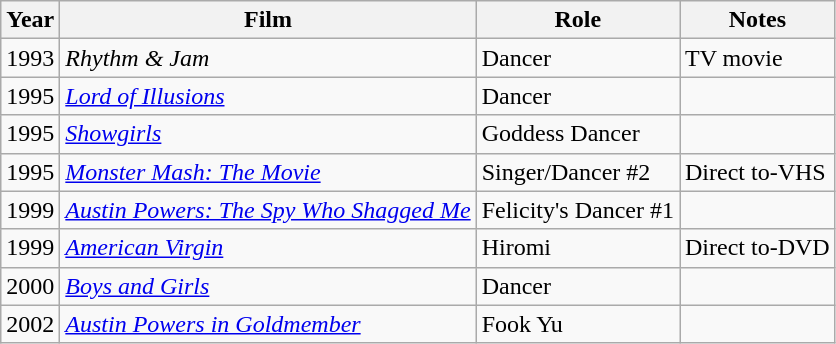<table class="wikitable">
<tr>
<th>Year</th>
<th>Film</th>
<th>Role</th>
<th>Notes</th>
</tr>
<tr>
<td>1993</td>
<td><em>Rhythm & Jam</em></td>
<td>Dancer</td>
<td>TV movie</td>
</tr>
<tr>
<td>1995</td>
<td><em><a href='#'>Lord of Illusions</a></em></td>
<td>Dancer</td>
<td></td>
</tr>
<tr>
<td>1995</td>
<td><em><a href='#'>Showgirls</a></em></td>
<td>Goddess Dancer</td>
<td></td>
</tr>
<tr>
<td>1995</td>
<td><em><a href='#'>Monster Mash: The Movie</a></em></td>
<td>Singer/Dancer #2</td>
<td>Direct to-VHS</td>
</tr>
<tr>
<td>1999</td>
<td><em><a href='#'>Austin Powers: The Spy Who Shagged Me</a></em></td>
<td>Felicity's Dancer #1</td>
<td></td>
</tr>
<tr>
<td>1999</td>
<td><em><a href='#'>American Virgin</a></em></td>
<td>Hiromi</td>
<td>Direct to-DVD</td>
</tr>
<tr>
<td>2000</td>
<td><em><a href='#'>Boys and Girls</a></em></td>
<td>Dancer</td>
<td></td>
</tr>
<tr>
<td>2002</td>
<td><em><a href='#'>Austin Powers in Goldmember</a></em></td>
<td>Fook Yu</td>
<td></td>
</tr>
</table>
